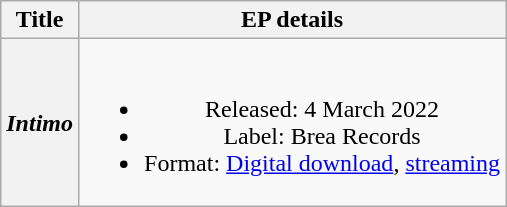<table class="wikitable plainrowheaders" style="text-align:center;" border="1">
<tr>
<th scope="col">Title</th>
<th scope="col">EP details</th>
</tr>
<tr>
<th scope="row"><em>Intimo</em></th>
<td><br><ul><li>Released: 4 March 2022</li><li>Label: Brea Records</li><li>Format: <a href='#'>Digital download</a>, <a href='#'>streaming</a></li></ul></td>
</tr>
</table>
